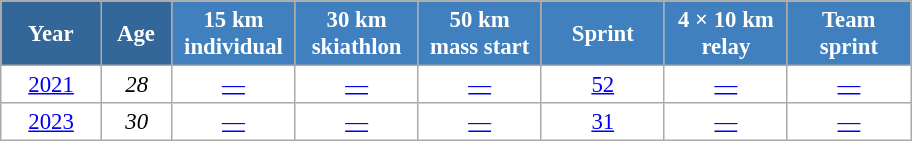<table class="wikitable" style="font-size:95%; text-align:center; border:grey solid 1px; border-collapse:collapse; background:#ffffff;">
<tr>
<th style="background-color:#369; color:white; width:60px;"> Year </th>
<th style="background-color:#369; color:white; width:40px;"> Age </th>
<th style="background-color:#4180be; color:white; width:75px;"> 15 km <br>individual</th>
<th style="background-color:#4180be; color:white; width:75px;"> 30 km <br> skiathlon </th>
<th style="background-color:#4180be; color:white; width:75px;"> 50 km <br>mass start</th>
<th style="background-color:#4180be; color:white; width:75px;"> Sprint </th>
<th style="background-color:#4180be; color:white; width:75px;"> 4 × 10 km <br> relay </th>
<th style="background-color:#4180be; color:white; width:75px;"> Team <br> sprint </th>
</tr>
<tr>
<td><a href='#'>2021</a></td>
<td><em>28</em></td>
<td><a href='#'>—</a></td>
<td><a href='#'>—</a></td>
<td><a href='#'>—</a></td>
<td><a href='#'>52</a></td>
<td><a href='#'>—</a></td>
<td><a href='#'>—</a></td>
</tr>
<tr>
<td><a href='#'>2023</a></td>
<td><em>30</em></td>
<td><a href='#'>—</a></td>
<td><a href='#'>—</a></td>
<td><a href='#'>—</a></td>
<td><a href='#'>31</a></td>
<td><a href='#'>—</a></td>
<td><a href='#'>—</a></td>
</tr>
</table>
